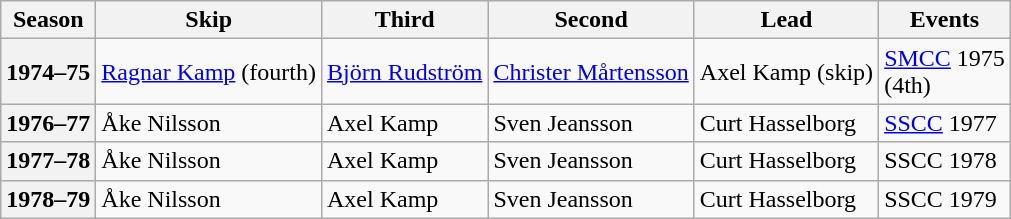<table class="wikitable">
<tr>
<th scope="col">Season</th>
<th scope="col">Skip</th>
<th scope="col">Third</th>
<th scope="col">Second</th>
<th scope="col">Lead</th>
<th scope="col">Events</th>
</tr>
<tr>
<th scope="row">1974–75</th>
<td><a href='#'>Ragnar Kamp</a> (fourth)</td>
<td><a href='#'>Björn Rudström</a></td>
<td><a href='#'>Christer Mårtensson</a></td>
<td>Axel Kamp (skip)</td>
<td><a href='#'>SMCC</a> 1975 <br> (4th)</td>
</tr>
<tr>
<th scope="row">1976–77</th>
<td>Åke Nilsson</td>
<td>Axel Kamp</td>
<td>Sven Jeansson</td>
<td>Curt Hasselborg</td>
<td><a href='#'>SSCC</a> 1977 </td>
</tr>
<tr>
<th scope="row">1977–78</th>
<td>Åke Nilsson</td>
<td>Axel Kamp</td>
<td>Sven Jeansson</td>
<td>Curt Hasselborg</td>
<td>SSCC 1978 </td>
</tr>
<tr>
<th scope="row">1978–79</th>
<td>Åke Nilsson</td>
<td>Axel Kamp</td>
<td>Sven Jeansson</td>
<td>Curt Hasselborg</td>
<td>SSCC 1979 </td>
</tr>
</table>
